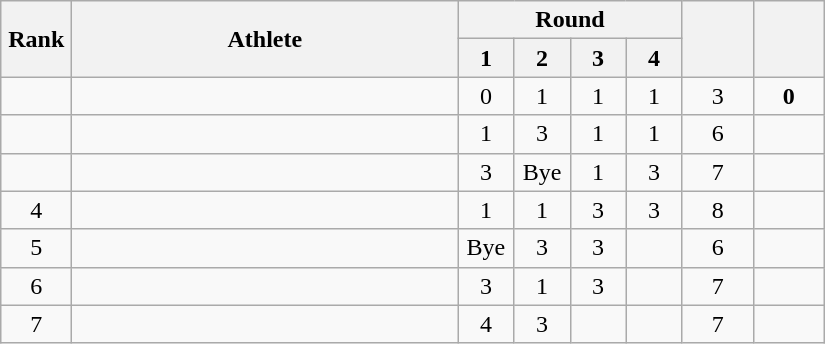<table class="wikitable" style="text-align: center;">
<tr>
<th rowspan="2" width=40>Rank</th>
<th rowspan="2" width=250>Athlete</th>
<th colspan="4">Round</th>
<th rowspan="2" width=40></th>
<th rowspan="2" width=40></th>
</tr>
<tr>
<th width=30>1</th>
<th width=30>2</th>
<th width=30>3</th>
<th width=30>4</th>
</tr>
<tr>
<td></td>
<td align="left"></td>
<td>0</td>
<td>1</td>
<td>1</td>
<td>1</td>
<td>3</td>
<td><strong>0</strong></td>
</tr>
<tr>
<td></td>
<td align="left"></td>
<td>1</td>
<td>3</td>
<td>1</td>
<td>1</td>
<td>6</td>
<td></td>
</tr>
<tr>
<td></td>
<td align="left"></td>
<td>3</td>
<td>Bye</td>
<td>1</td>
<td>3</td>
<td>7</td>
<td></td>
</tr>
<tr>
<td>4</td>
<td align="left"></td>
<td>1</td>
<td>1</td>
<td>3</td>
<td>3</td>
<td>8</td>
<td></td>
</tr>
<tr>
<td>5</td>
<td align="left"></td>
<td>Bye</td>
<td>3</td>
<td>3</td>
<td></td>
<td>6</td>
<td></td>
</tr>
<tr>
<td>6</td>
<td align="left"></td>
<td>3</td>
<td>1</td>
<td>3</td>
<td></td>
<td>7</td>
<td></td>
</tr>
<tr>
<td>7</td>
<td align="left"></td>
<td>4</td>
<td>3</td>
<td></td>
<td></td>
<td>7</td>
<td></td>
</tr>
</table>
